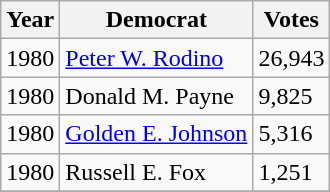<table class="wikitable">
<tr>
<th>Year</th>
<th>Democrat</th>
<th>Votes</th>
</tr>
<tr>
<td>1980</td>
<td><a href='#'>Peter W. Rodino</a></td>
<td>26,943</td>
</tr>
<tr>
<td>1980</td>
<td>Donald M. Payne</td>
<td>9,825</td>
</tr>
<tr>
<td>1980</td>
<td><a href='#'>Golden E. Johnson</a></td>
<td>5,316</td>
</tr>
<tr>
<td>1980</td>
<td>Russell E. Fox</td>
<td>1,251</td>
</tr>
<tr>
</tr>
</table>
